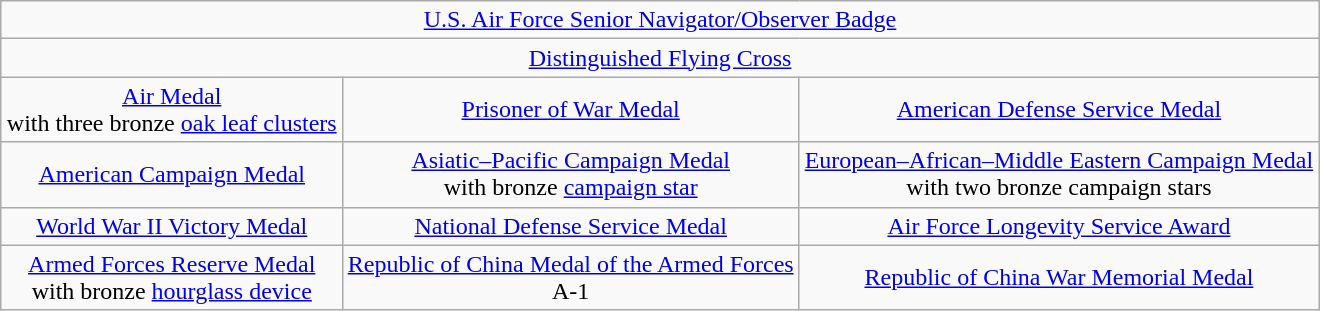<table class="wikitable" style="margin:1em auto; text-align:center;">
<tr>
<td colspan="3"><a href='#'>U.S. Air Force Senior Navigator/Observer Badge</a></td>
</tr>
<tr>
<td colspan="3"><a href='#'>Distinguished Flying Cross</a></td>
</tr>
<tr>
<td><a href='#'>Air Medal</a><br>with three bronze <a href='#'>oak leaf clusters</a></td>
<td><a href='#'>Prisoner of War Medal</a></td>
<td><a href='#'>American Defense Service Medal</a></td>
</tr>
<tr>
<td><a href='#'>American Campaign Medal</a></td>
<td><a href='#'>Asiatic–Pacific Campaign Medal</a><br>with bronze <a href='#'>campaign star</a></td>
<td><a href='#'>European–African–Middle Eastern Campaign Medal</a><br>with two bronze campaign stars</td>
</tr>
<tr>
<td><a href='#'>World War II Victory Medal</a></td>
<td><a href='#'>National Defense Service Medal</a></td>
<td><a href='#'>Air Force Longevity Service Award</a></td>
</tr>
<tr>
<td><a href='#'>Armed Forces Reserve Medal</a><br>with bronze <a href='#'>hourglass device</a></td>
<td><a href='#'>Republic of China Medal of the Armed Forces</a><br>A-1</td>
<td><a href='#'>Republic of China War Memorial Medal</a></td>
</tr>
</table>
